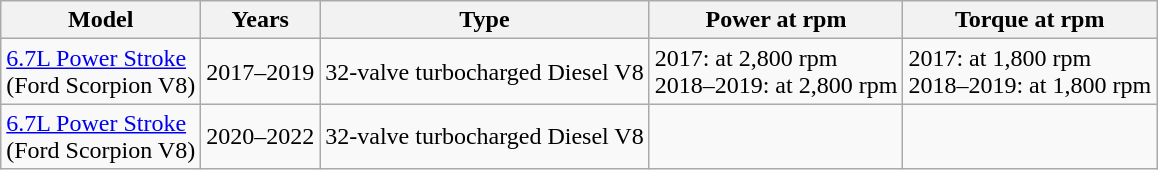<table class="wikitable collapsible sortable">
<tr>
<th>Model</th>
<th>Years</th>
<th>Type</th>
<th>Power at rpm</th>
<th>Torque at rpm</th>
</tr>
<tr>
<td><a href='#'>6.7L Power Stroke</a><br>(Ford Scorpion V8)</td>
<td>2017–2019</td>
<td> 32-valve turbocharged Diesel V8</td>
<td>2017:  at 2,800 rpm<br>2018–2019:  at 2,800 rpm</td>
<td>2017:  at 1,800 rpm<br>2018–2019:  at 1,800 rpm</td>
</tr>
<tr>
<td><a href='#'>6.7L Power Stroke</a><br>(Ford Scorpion V8)</td>
<td>2020–2022</td>
<td> 32-valve turbocharged Diesel V8</td>
<td></td>
<td></td>
</tr>
</table>
